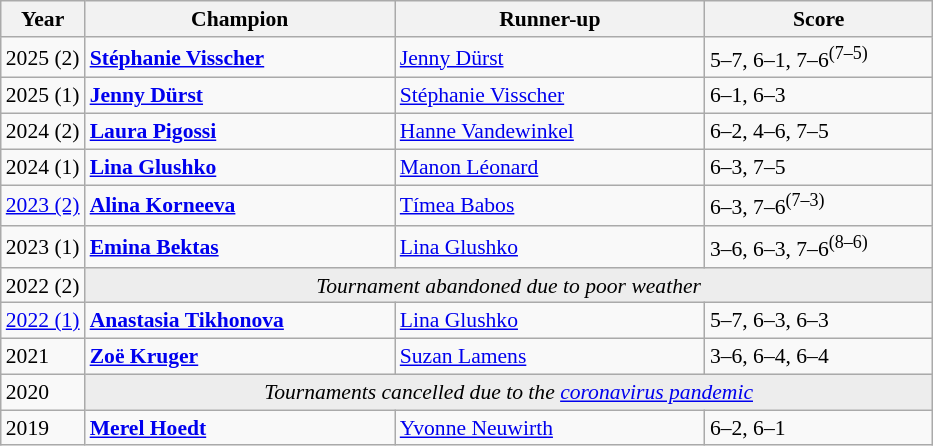<table class="wikitable" style="font-size:90%">
<tr>
<th>Year</th>
<th width="200">Champion</th>
<th width="200">Runner-up</th>
<th width="145">Score</th>
</tr>
<tr>
<td>2025 (2)</td>
<td><strong> <a href='#'>Stéphanie Visscher</a></strong></td>
<td> <a href='#'>Jenny Dürst</a></td>
<td>5–7, 6–1, 7–6<sup>(7–5)</sup></td>
</tr>
<tr>
<td>2025 (1)</td>
<td><strong> <a href='#'>Jenny Dürst</a></strong></td>
<td> <a href='#'>Stéphanie Visscher</a></td>
<td>6–1, 6–3</td>
</tr>
<tr>
<td>2024 (2)</td>
<td> <strong><a href='#'>Laura Pigossi</a></strong></td>
<td> <a href='#'>Hanne Vandewinkel</a></td>
<td>6–2, 4–6, 7–5</td>
</tr>
<tr>
<td>2024 (1)</td>
<td> <strong><a href='#'>Lina Glushko</a></strong></td>
<td> <a href='#'>Manon Léonard</a></td>
<td>6–3, 7–5</td>
</tr>
<tr>
<td><a href='#'>2023 (2)</a></td>
<td> <strong><a href='#'>Alina Korneeva</a></strong></td>
<td> <a href='#'>Tímea Babos</a></td>
<td>6–3, 7–6<sup>(7–3)</sup></td>
</tr>
<tr>
<td>2023 (1)</td>
<td> <strong><a href='#'>Emina Bektas</a></strong></td>
<td> <a href='#'>Lina Glushko</a></td>
<td>3–6, 6–3, 7–6<sup>(8–6)</sup></td>
</tr>
<tr>
<td>2022 (2)</td>
<td colspan=3 style="background:#ededed; text-align:center;"><em>Tournament abandoned due to poor weather</em></td>
</tr>
<tr>
<td><a href='#'>2022 (1)</a></td>
<td> <strong><a href='#'>Anastasia Tikhonova</a></strong></td>
<td> <a href='#'>Lina Glushko</a></td>
<td>5–7, 6–3, 6–3</td>
</tr>
<tr>
<td>2021</td>
<td> <strong><a href='#'>Zoë Kruger</a></strong></td>
<td> <a href='#'>Suzan Lamens</a></td>
<td>3–6, 6–4, 6–4</td>
</tr>
<tr>
<td>2020</td>
<td colspan=3 style="background:#ededed; text-align:center;"><em>Tournaments cancelled due to the <a href='#'>coronavirus pandemic</a></em></td>
</tr>
<tr>
<td>2019</td>
<td> <strong><a href='#'>Merel Hoedt</a></strong></td>
<td> <a href='#'>Yvonne Neuwirth</a></td>
<td>6–2, 6–1</td>
</tr>
</table>
